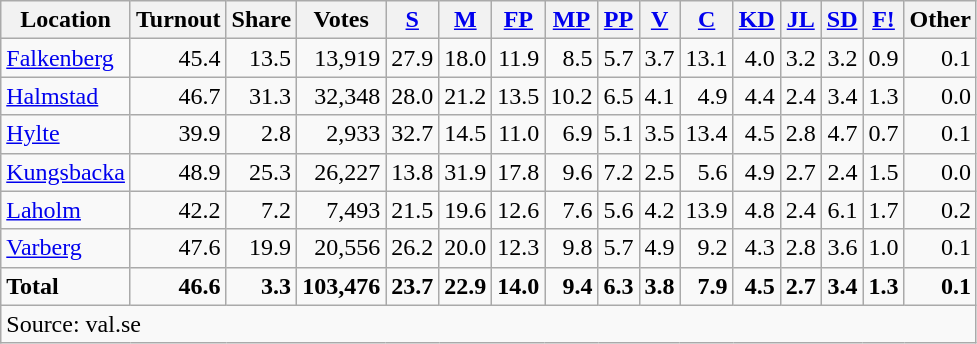<table class="wikitable sortable" style=text-align:right>
<tr>
<th>Location</th>
<th>Turnout</th>
<th>Share</th>
<th>Votes</th>
<th><a href='#'>S</a></th>
<th><a href='#'>M</a></th>
<th><a href='#'>FP</a></th>
<th><a href='#'>MP</a></th>
<th><a href='#'>PP</a></th>
<th><a href='#'>V</a></th>
<th><a href='#'>C</a></th>
<th><a href='#'>KD</a></th>
<th><a href='#'>JL</a></th>
<th><a href='#'>SD</a></th>
<th><a href='#'>F!</a></th>
<th>Other</th>
</tr>
<tr>
<td align=left><a href='#'>Falkenberg</a></td>
<td>45.4</td>
<td>13.5</td>
<td>13,919</td>
<td>27.9</td>
<td>18.0</td>
<td>11.9</td>
<td>8.5</td>
<td>5.7</td>
<td>3.7</td>
<td>13.1</td>
<td>4.0</td>
<td>3.2</td>
<td>3.2</td>
<td>0.9</td>
<td>0.1</td>
</tr>
<tr>
<td align=left><a href='#'>Halmstad</a></td>
<td>46.7</td>
<td>31.3</td>
<td>32,348</td>
<td>28.0</td>
<td>21.2</td>
<td>13.5</td>
<td>10.2</td>
<td>6.5</td>
<td>4.1</td>
<td>4.9</td>
<td>4.4</td>
<td>2.4</td>
<td>3.4</td>
<td>1.3</td>
<td>0.0</td>
</tr>
<tr>
<td align=left><a href='#'>Hylte</a></td>
<td>39.9</td>
<td>2.8</td>
<td>2,933</td>
<td>32.7</td>
<td>14.5</td>
<td>11.0</td>
<td>6.9</td>
<td>5.1</td>
<td>3.5</td>
<td>13.4</td>
<td>4.5</td>
<td>2.8</td>
<td>4.7</td>
<td>0.7</td>
<td>0.1</td>
</tr>
<tr>
<td align=left><a href='#'>Kungsbacka</a></td>
<td>48.9</td>
<td>25.3</td>
<td>26,227</td>
<td>13.8</td>
<td>31.9</td>
<td>17.8</td>
<td>9.6</td>
<td>7.2</td>
<td>2.5</td>
<td>5.6</td>
<td>4.9</td>
<td>2.7</td>
<td>2.4</td>
<td>1.5</td>
<td>0.0</td>
</tr>
<tr>
<td align=left><a href='#'>Laholm</a></td>
<td>42.2</td>
<td>7.2</td>
<td>7,493</td>
<td>21.5</td>
<td>19.6</td>
<td>12.6</td>
<td>7.6</td>
<td>5.6</td>
<td>4.2</td>
<td>13.9</td>
<td>4.8</td>
<td>2.4</td>
<td>6.1</td>
<td>1.7</td>
<td>0.2</td>
</tr>
<tr>
<td align=left><a href='#'>Varberg</a></td>
<td>47.6</td>
<td>19.9</td>
<td>20,556</td>
<td>26.2</td>
<td>20.0</td>
<td>12.3</td>
<td>9.8</td>
<td>5.7</td>
<td>4.9</td>
<td>9.2</td>
<td>4.3</td>
<td>2.8</td>
<td>3.6</td>
<td>1.0</td>
<td>0.1</td>
</tr>
<tr>
<td align=left><strong>Total</strong></td>
<td><strong>46.6</strong></td>
<td><strong>3.3</strong></td>
<td><strong>103,476</strong></td>
<td><strong>23.7</strong></td>
<td><strong>22.9</strong></td>
<td><strong>14.0</strong></td>
<td><strong>9.4</strong></td>
<td><strong>6.3</strong></td>
<td><strong>3.8</strong></td>
<td><strong>7.9</strong></td>
<td><strong>4.5</strong></td>
<td><strong>2.7</strong></td>
<td><strong>3.4</strong></td>
<td><strong>1.3</strong></td>
<td><strong>0.1</strong></td>
</tr>
<tr>
<td align=left colspan=16>Source: val.se </td>
</tr>
</table>
